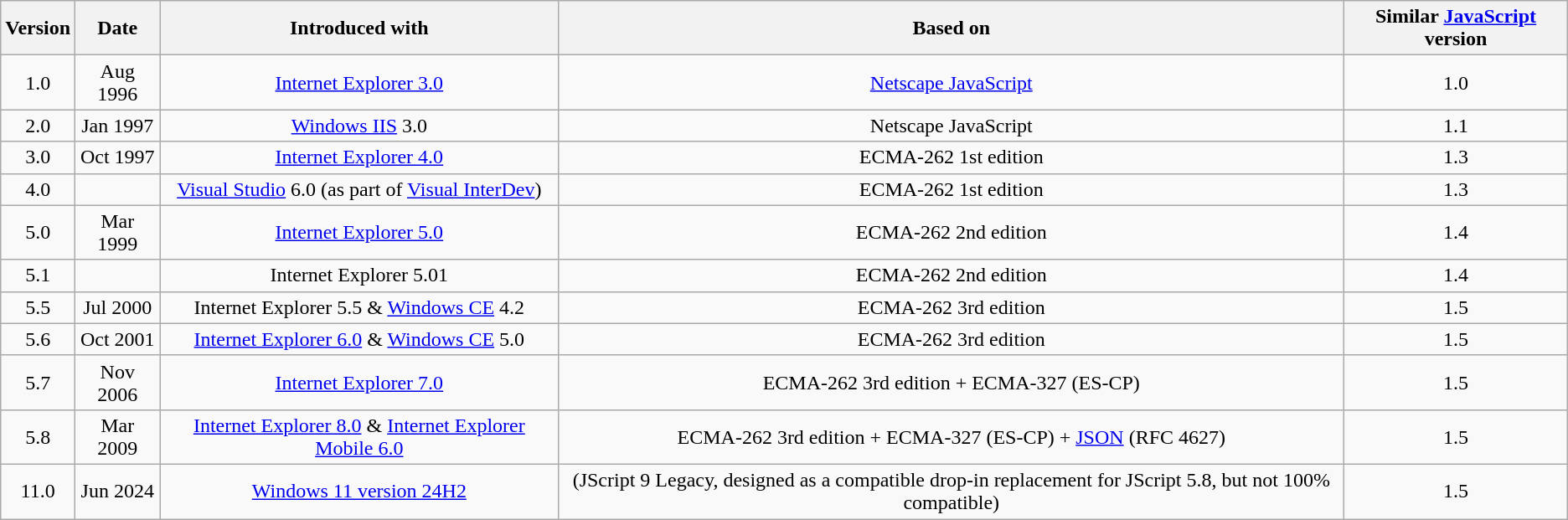<table class="wikitable" style="text-align: center;">
<tr>
<th>Version</th>
<th>Date</th>
<th>Introduced with</th>
<th>Based on</th>
<th>Similar <a href='#'>JavaScript</a> version</th>
</tr>
<tr>
<td>1.0</td>
<td>Aug 1996</td>
<td><a href='#'>Internet Explorer 3.0</a></td>
<td><a href='#'>Netscape JavaScript</a></td>
<td>1.0</td>
</tr>
<tr>
<td>2.0</td>
<td>Jan 1997</td>
<td><a href='#'>Windows IIS</a> 3.0</td>
<td>Netscape JavaScript</td>
<td>1.1</td>
</tr>
<tr>
<td>3.0</td>
<td>Oct 1997</td>
<td><a href='#'>Internet Explorer 4.0</a></td>
<td>ECMA-262 1st edition</td>
<td>1.3</td>
</tr>
<tr>
<td>4.0</td>
<td></td>
<td><a href='#'>Visual Studio</a> 6.0 (as part of <a href='#'>Visual InterDev</a>)</td>
<td>ECMA-262 1st edition</td>
<td>1.3</td>
</tr>
<tr>
<td>5.0</td>
<td>Mar 1999</td>
<td><a href='#'>Internet Explorer 5.0</a></td>
<td>ECMA-262 2nd edition</td>
<td>1.4</td>
</tr>
<tr>
<td>5.1</td>
<td></td>
<td>Internet Explorer 5.01</td>
<td>ECMA-262 2nd edition</td>
<td>1.4</td>
</tr>
<tr>
<td>5.5</td>
<td>Jul 2000</td>
<td>Internet Explorer 5.5 & <a href='#'>Windows CE</a> 4.2</td>
<td>ECMA-262 3rd edition</td>
<td>1.5</td>
</tr>
<tr>
<td>5.6</td>
<td>Oct 2001</td>
<td><a href='#'>Internet Explorer 6.0</a> & <a href='#'>Windows CE</a> 5.0</td>
<td>ECMA-262 3rd edition</td>
<td>1.5</td>
</tr>
<tr>
<td>5.7</td>
<td>Nov 2006</td>
<td><a href='#'>Internet Explorer 7.0</a></td>
<td>ECMA-262 3rd edition + ECMA-327 (ES-CP)</td>
<td>1.5</td>
</tr>
<tr>
<td>5.8</td>
<td>Mar 2009</td>
<td><a href='#'>Internet Explorer 8.0</a> & <a href='#'>Internet Explorer Mobile 6.0</a></td>
<td>ECMA-262 3rd edition + ECMA-327 (ES-CP) + <a href='#'>JSON</a> (RFC 4627)</td>
<td>1.5</td>
</tr>
<tr>
<td>11.0</td>
<td>Jun 2024</td>
<td><a href='#'>Windows 11 version 24H2</a></td>
<td>(JScript 9 Legacy, designed as a compatible drop-in replacement for JScript 5.8, but not 100% compatible)</td>
<td>1.5</td>
</tr>
</table>
